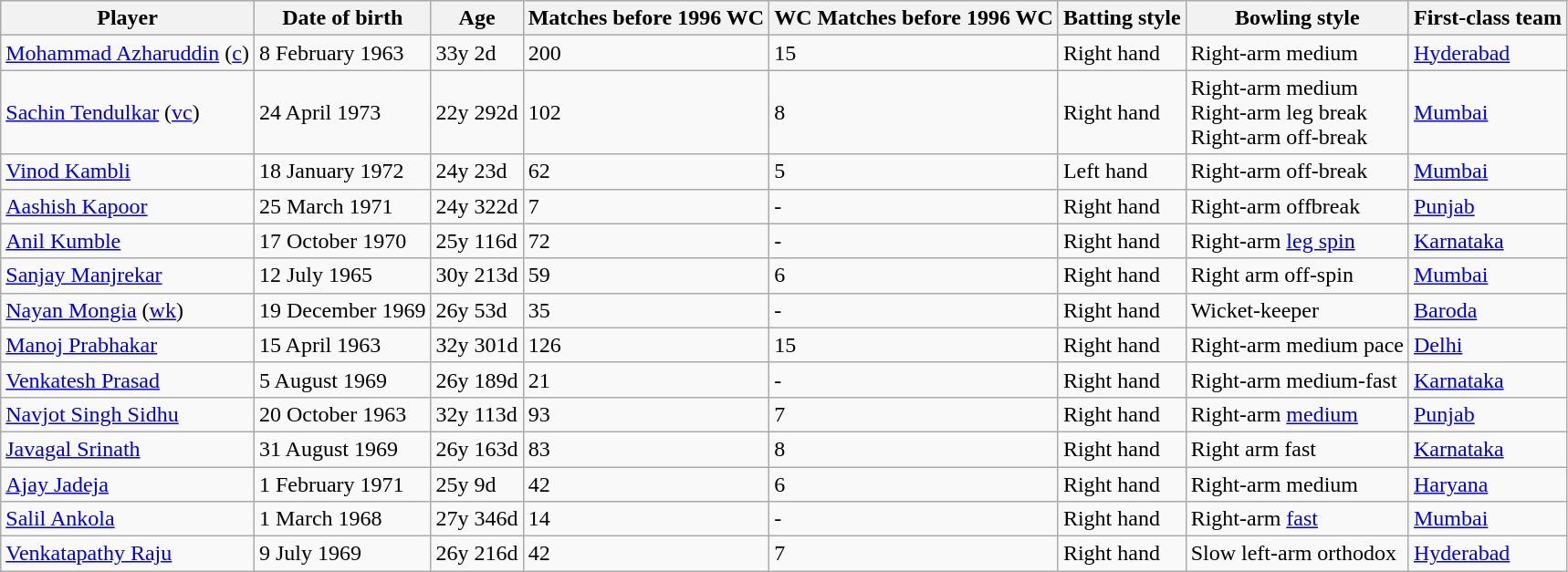<table class="wikitable">
<tr>
<th>Player</th>
<th>Date of birth</th>
<th>Age</th>
<th>Matches before 1996 WC</th>
<th>WC Matches before 1996 WC</th>
<th>Batting style</th>
<th>Bowling style</th>
<th>First-class team</th>
</tr>
<tr>
<td><a href='#'>Mohammad Azharuddin</a> (<a href='#'>c</a>)</td>
<td>8 February 1963</td>
<td>33y 2d</td>
<td>200</td>
<td>15</td>
<td>Right hand</td>
<td>Right-arm medium</td>
<td><a href='#'>Hyderabad</a></td>
</tr>
<tr>
<td><a href='#'>Sachin Tendulkar</a> (<a href='#'>vc</a>)</td>
<td>24 April 1973</td>
<td>22y 292d</td>
<td>102</td>
<td>8</td>
<td>Right hand</td>
<td>Right-arm medium<br>Right-arm leg break<br>Right-arm off-break</td>
<td><a href='#'>Mumbai</a></td>
</tr>
<tr>
<td><a href='#'>Vinod Kambli</a></td>
<td>18 January 1972</td>
<td>24y 23d</td>
<td>62</td>
<td>5</td>
<td>Left hand</td>
<td>Right-arm off-break</td>
<td><a href='#'>Mumbai</a></td>
</tr>
<tr>
<td><a href='#'>Aashish Kapoor</a></td>
<td>25 March 1971</td>
<td>24y 322d</td>
<td>7</td>
<td>-</td>
<td>Right hand</td>
<td>Right-arm offbreak</td>
<td><a href='#'>Punjab</a></td>
</tr>
<tr>
<td><a href='#'>Anil Kumble</a></td>
<td>17 October 1970</td>
<td>25y 116d</td>
<td>72</td>
<td>-</td>
<td>Right hand</td>
<td>Right-arm <a href='#'>leg spin</a></td>
<td> <a href='#'>Karnataka</a></td>
</tr>
<tr>
<td><a href='#'>Sanjay Manjrekar</a></td>
<td>12 July 1965</td>
<td>30y 213d</td>
<td>59</td>
<td>6</td>
<td>Right hand</td>
<td>Right arm off-spin</td>
<td><a href='#'>Mumbai</a></td>
</tr>
<tr>
<td><a href='#'>Nayan Mongia</a> (<a href='#'>wk</a>)</td>
<td>19 December 1969</td>
<td>26y 53d</td>
<td>35</td>
<td>-</td>
<td>Right hand</td>
<td>Wicket-keeper</td>
<td> <a href='#'>Baroda</a></td>
</tr>
<tr>
<td><a href='#'>Manoj Prabhakar</a></td>
<td>15 April 1963</td>
<td>32y 301d</td>
<td>126</td>
<td>15</td>
<td>Right hand</td>
<td>Right-arm medium pace</td>
<td><a href='#'>Delhi</a></td>
</tr>
<tr>
<td><a href='#'>Venkatesh Prasad</a></td>
<td>5 August 1969</td>
<td>26y 189d</td>
<td>21</td>
<td>-</td>
<td>Right hand</td>
<td>Right-arm medium-fast</td>
<td> <a href='#'>Karnataka</a></td>
</tr>
<tr>
<td><a href='#'>Navjot Singh Sidhu</a></td>
<td>20 October 1963</td>
<td>32y 113d</td>
<td>93</td>
<td>7</td>
<td>Right hand</td>
<td>Right-arm <a href='#'>medium</a></td>
<td> <a href='#'>Punjab</a></td>
</tr>
<tr>
<td><a href='#'>Javagal Srinath</a></td>
<td>31 August 1969</td>
<td>26y 163d</td>
<td>83</td>
<td>8</td>
<td>Right hand</td>
<td>Right arm fast</td>
<td><a href='#'>Karnataka</a></td>
</tr>
<tr>
<td><a href='#'>Ajay Jadeja</a></td>
<td>1 February 1971</td>
<td>25y 9d</td>
<td>42</td>
<td>6</td>
<td>Right hand</td>
<td>Right-arm medium</td>
<td><a href='#'>Haryana</a></td>
</tr>
<tr>
<td><a href='#'>Salil Ankola</a></td>
<td>1 March 1968</td>
<td>27y 346d</td>
<td>14</td>
<td>-</td>
<td>Right hand</td>
<td>Right-arm <a href='#'>fast</a></td>
<td><a href='#'>Mumbai</a></td>
</tr>
<tr>
<td><a href='#'>Venkatapathy Raju</a></td>
<td>9 July 1969</td>
<td>26y 216d</td>
<td>42</td>
<td>7</td>
<td>Right hand</td>
<td>Slow left-arm orthodox</td>
<td><a href='#'>Hyderabad</a></td>
</tr>
</table>
